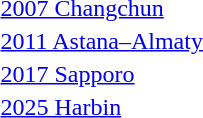<table>
<tr>
<td><a href='#'>2007 Changchun</a></td>
<td></td>
<td></td>
<td></td>
</tr>
<tr>
<td><a href='#'>2011 Astana–Almaty</a></td>
<td></td>
<td></td>
<td></td>
</tr>
<tr>
<td><a href='#'>2017 Sapporo</a></td>
<td></td>
<td></td>
<td></td>
</tr>
<tr>
<td><a href='#'>2025 Harbin</a></td>
<td></td>
<td></td>
<td></td>
</tr>
</table>
